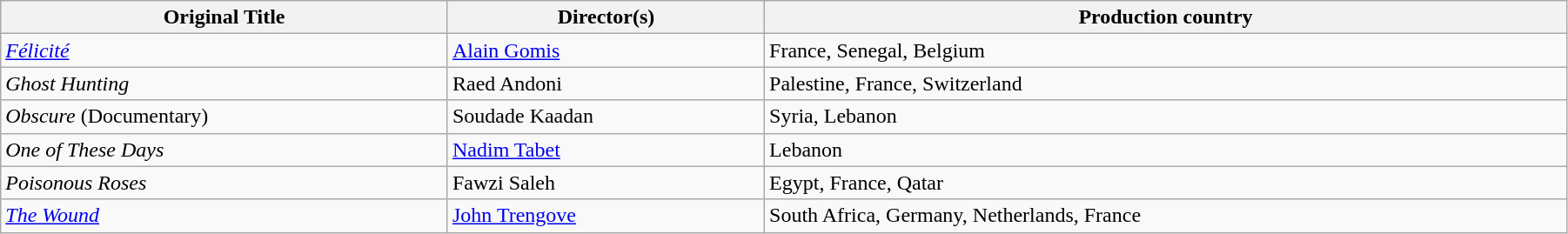<table class="wikitable" width="95%">
<tr>
<th>Original Title</th>
<th>Director(s)</th>
<th>Production country</th>
</tr>
<tr>
<td><em><a href='#'>Félicité</a></em></td>
<td data-sort-value="Gomis"><a href='#'>Alain Gomis</a></td>
<td>France, Senegal, Belgium</td>
</tr>
<tr>
<td><em>Ghost Hunting</em></td>
<td data-sort-value="Andoni">Raed Andoni</td>
<td>Palestine, France, Switzerland</td>
</tr>
<tr>
<td><em>Obscure</em> (Documentary)</td>
<td data-sort-value="Kaadan">Soudade Kaadan</td>
<td>Syria, Lebanon</td>
</tr>
<tr>
<td><em>One of These Days</em></td>
<td data-sort-value="Tabet"><a href='#'>Nadim Tabet</a></td>
<td>Lebanon</td>
</tr>
<tr>
<td><em>Poisonous Roses</em></td>
<td data-sort-value="Saleh">Fawzi Saleh</td>
<td>Egypt, France, Qatar</td>
</tr>
<tr>
<td data-sort-value="Wound"><em><a href='#'>The Wound</a></em></td>
<td data-sort-value="Trengove"><a href='#'>John Trengove</a></td>
<td>South Africa, Germany, Netherlands, France</td>
</tr>
</table>
